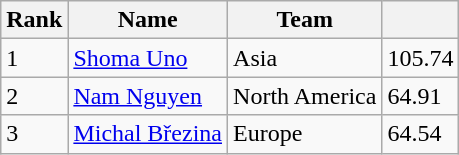<table class="wikitable">
<tr>
<th>Rank</th>
<th>Name</th>
<th>Team</th>
<th></th>
</tr>
<tr>
<td>1</td>
<td><a href='#'>Shoma Uno</a></td>
<td>Asia</td>
<td>105.74</td>
</tr>
<tr>
<td>2</td>
<td><a href='#'>Nam Nguyen</a></td>
<td>North America</td>
<td>64.91</td>
</tr>
<tr>
<td>3</td>
<td><a href='#'>Michal Březina</a></td>
<td>Europe</td>
<td>64.54</td>
</tr>
</table>
